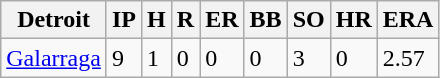<table class="wikitable">
<tr>
<th>Detroit</th>
<th>IP</th>
<th>H</th>
<th>R</th>
<th>ER</th>
<th>BB</th>
<th>SO</th>
<th>HR</th>
<th>ERA</th>
</tr>
<tr>
<td><a href='#'>Galarraga</a></td>
<td>9</td>
<td>1</td>
<td>0</td>
<td>0</td>
<td>0</td>
<td>3</td>
<td>0</td>
<td>2.57</td>
</tr>
</table>
